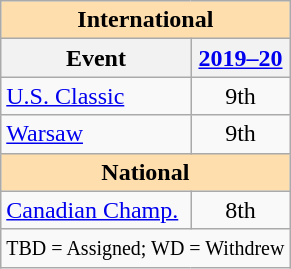<table class="wikitable" style="text-align:center">
<tr>
<th style="background-color: #ffdead; " colspan=2 align=center>International</th>
</tr>
<tr>
<th>Event</th>
<th><a href='#'>2019–20</a></th>
</tr>
<tr>
<td align=left> <a href='#'>U.S. Classic</a></td>
<td>9th</td>
</tr>
<tr>
<td align=left> <a href='#'>Warsaw</a></td>
<td>9th</td>
</tr>
<tr>
<th style="background-color: #ffdead; " colspan=2 align=center>National</th>
</tr>
<tr>
<td align=left><a href='#'>Canadian Champ.</a></td>
<td>8th</td>
</tr>
<tr>
<td colspan=2 align=center><small> TBD = Assigned; WD = Withdrew </small></td>
</tr>
</table>
